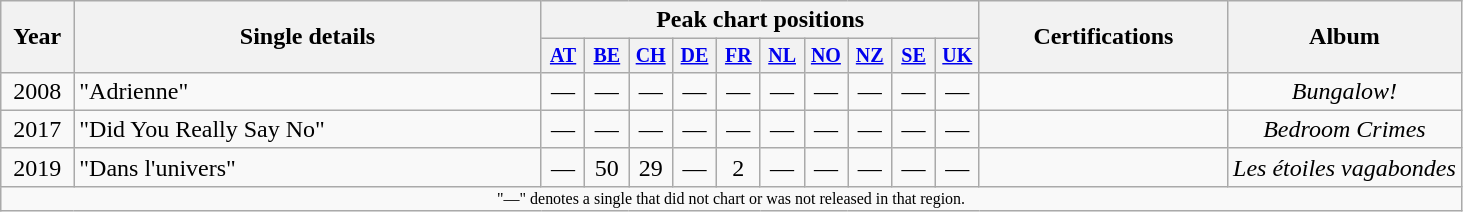<table class="wikitable" style="text-align:center;">
<tr>
<th rowspan=2 width=5%>Year</th>
<th rowspan=2 width=32%>Single details</th>
<th colspan=10 width=30%>Peak chart positions</th>
<th rowspan=2 width=17%>Certifications</th>
<th rowspan=2 width=16%>Album</th>
</tr>
<tr style=font-size:smaller>
<th width=3%><a href='#'>AT</a><br></th>
<th width=3%><a href='#'>BE</a><br></th>
<th width=3%><a href='#'>CH</a><br></th>
<th width=3%><a href='#'>DE</a><br></th>
<th width=3%><a href='#'>FR</a><br></th>
<th width=3%><a href='#'>NL</a><br></th>
<th width=3%><a href='#'>NO</a><br></th>
<th width=3%><a href='#'>NZ</a><br></th>
<th width=3%><a href='#'>SE</a><br></th>
<th width=3%><a href='#'>UK</a><br></th>
</tr>
<tr>
<td>2008</td>
<td align=left>"Adrienne" </td>
<td>—</td>
<td>—</td>
<td>—</td>
<td>—</td>
<td>—</td>
<td>—</td>
<td>—</td>
<td>—</td>
<td>—</td>
<td>—</td>
<td></td>
<td><em>Bungalow!</em></td>
</tr>
<tr>
<td>2017</td>
<td align=left>"Did You Really Say No" </td>
<td>—</td>
<td>—</td>
<td>—</td>
<td>—</td>
<td>—</td>
<td>—</td>
<td>—</td>
<td>—</td>
<td>—</td>
<td>—</td>
<td></td>
<td><em>Bedroom Crimes</em></td>
</tr>
<tr>
<td>2019</td>
<td align=left>"Dans l'univers" </td>
<td>—</td>
<td>50</td>
<td>29</td>
<td>—</td>
<td>2</td>
<td>—</td>
<td>—</td>
<td>—</td>
<td>—</td>
<td>—</td>
<td></td>
<td><em>Les étoiles vagabondes</em></td>
</tr>
<tr>
<td colspan=14 style=font-size:8pt>"—" denotes a single that did not chart or was not released in that region.</td>
</tr>
</table>
